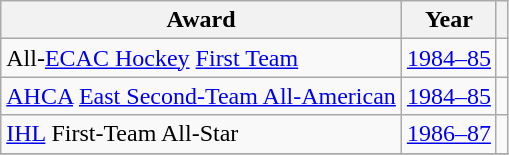<table class="wikitable">
<tr>
<th>Award</th>
<th>Year</th>
<th></th>
</tr>
<tr>
<td>All-<a href='#'>ECAC Hockey</a> <a href='#'>First Team</a></td>
<td><a href='#'>1984–85</a></td>
<td></td>
</tr>
<tr>
<td><a href='#'>AHCA</a> <a href='#'>East Second-Team All-American</a></td>
<td><a href='#'>1984–85</a></td>
<td></td>
</tr>
<tr>
<td><a href='#'>IHL</a> First-Team All-Star</td>
<td><a href='#'>1986–87</a></td>
<td></td>
</tr>
<tr>
</tr>
</table>
